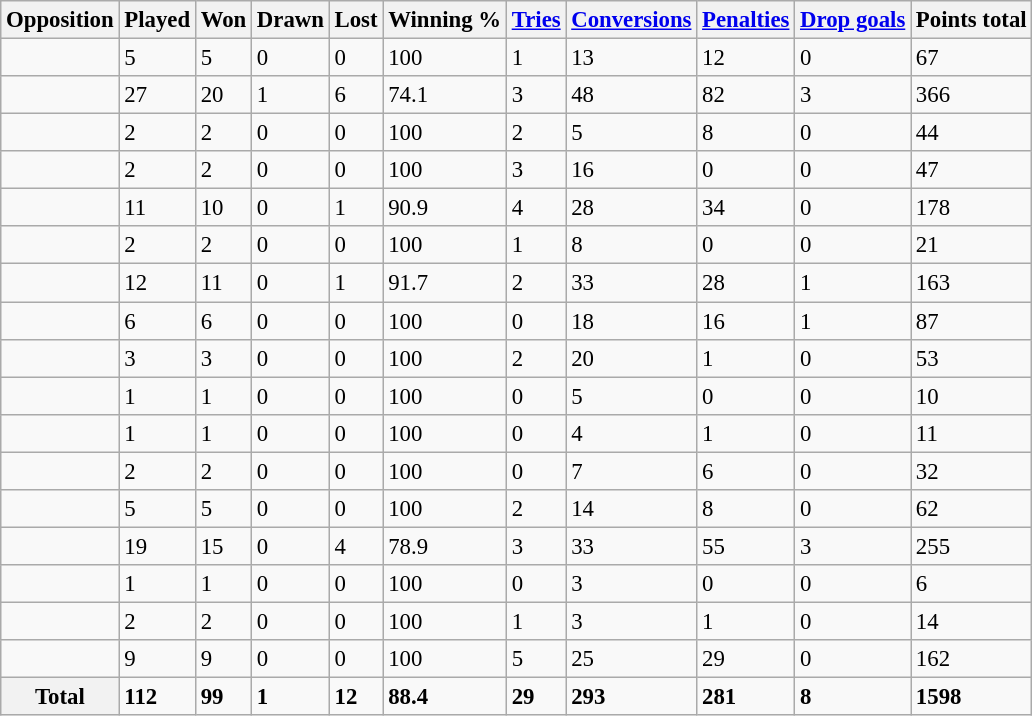<table class="wikitable sortable" style="font-size:95%">
<tr>
<th>Opposition</th>
<th>Played</th>
<th>Won</th>
<th>Drawn</th>
<th>Lost</th>
<th>Winning %</th>
<th><a href='#'>Tries</a></th>
<th><a href='#'>Conversions</a></th>
<th><a href='#'>Penalties</a></th>
<th><a href='#'>Drop goals</a></th>
<th>Points total</th>
</tr>
<tr>
<td></td>
<td>5</td>
<td>5</td>
<td>0</td>
<td>0</td>
<td>100</td>
<td>1</td>
<td>13</td>
<td>12</td>
<td>0</td>
<td>67</td>
</tr>
<tr>
<td></td>
<td>27</td>
<td>20</td>
<td>1</td>
<td>6</td>
<td>74.1</td>
<td>3</td>
<td>48</td>
<td>82</td>
<td>3</td>
<td>366</td>
</tr>
<tr>
<td></td>
<td>2</td>
<td>2</td>
<td>0</td>
<td>0</td>
<td>100</td>
<td>2</td>
<td>5</td>
<td>8</td>
<td>0</td>
<td>44</td>
</tr>
<tr>
<td></td>
<td>2</td>
<td>2</td>
<td>0</td>
<td>0</td>
<td>100</td>
<td>3</td>
<td>16</td>
<td>0</td>
<td>0</td>
<td>47</td>
</tr>
<tr>
<td></td>
<td>11</td>
<td>10</td>
<td>0</td>
<td>1</td>
<td>90.9</td>
<td>4</td>
<td>28</td>
<td>34</td>
<td>0</td>
<td>178</td>
</tr>
<tr>
<td></td>
<td>2</td>
<td>2</td>
<td>0</td>
<td>0</td>
<td>100</td>
<td>1</td>
<td>8</td>
<td>0</td>
<td>0</td>
<td>21</td>
</tr>
<tr>
<td></td>
<td>12</td>
<td>11</td>
<td>0</td>
<td>1</td>
<td>91.7</td>
<td>2</td>
<td>33</td>
<td>28</td>
<td>1</td>
<td>163</td>
</tr>
<tr>
<td></td>
<td>6</td>
<td>6</td>
<td>0</td>
<td>0</td>
<td>100</td>
<td>0</td>
<td>18</td>
<td>16</td>
<td>1</td>
<td>87</td>
</tr>
<tr>
<td></td>
<td>3</td>
<td>3</td>
<td>0</td>
<td>0</td>
<td>100</td>
<td>2</td>
<td>20</td>
<td>1</td>
<td>0</td>
<td>53</td>
</tr>
<tr>
<td></td>
<td>1</td>
<td>1</td>
<td>0</td>
<td>0</td>
<td>100</td>
<td>0</td>
<td>5</td>
<td>0</td>
<td>0</td>
<td>10</td>
</tr>
<tr>
<td></td>
<td>1</td>
<td>1</td>
<td>0</td>
<td>0</td>
<td>100</td>
<td>0</td>
<td>4</td>
<td>1</td>
<td>0</td>
<td>11</td>
</tr>
<tr>
<td></td>
<td>2</td>
<td>2</td>
<td>0</td>
<td>0</td>
<td>100</td>
<td>0</td>
<td>7</td>
<td>6</td>
<td>0</td>
<td>32</td>
</tr>
<tr>
<td></td>
<td>5</td>
<td>5</td>
<td>0</td>
<td>0</td>
<td>100</td>
<td>2</td>
<td>14</td>
<td>8</td>
<td>0</td>
<td>62</td>
</tr>
<tr>
<td></td>
<td>19</td>
<td>15</td>
<td>0</td>
<td>4</td>
<td>78.9</td>
<td>3</td>
<td>33</td>
<td>55</td>
<td>3</td>
<td>255</td>
</tr>
<tr>
<td></td>
<td>1</td>
<td>1</td>
<td>0</td>
<td>0</td>
<td>100</td>
<td>0</td>
<td>3</td>
<td>0</td>
<td>0</td>
<td>6</td>
</tr>
<tr>
<td></td>
<td>2</td>
<td>2</td>
<td>0</td>
<td>0</td>
<td>100</td>
<td>1</td>
<td>3</td>
<td>1</td>
<td>0</td>
<td>14</td>
</tr>
<tr>
<td></td>
<td>9</td>
<td>9</td>
<td>0</td>
<td>0</td>
<td>100</td>
<td>5</td>
<td>25</td>
<td>29</td>
<td>0</td>
<td>162</td>
</tr>
<tr – class="sortbottom">
<th><strong>Total</strong></th>
<td><strong>112</strong></td>
<td><strong>99</strong></td>
<td><strong>1</strong></td>
<td><strong>12</strong></td>
<td><strong>88.4</strong></td>
<td><strong>29</strong></td>
<td><strong>293</strong></td>
<td><strong>281</strong></td>
<td><strong>8</strong></td>
<td><strong>1598</strong></td>
</tr>
</table>
